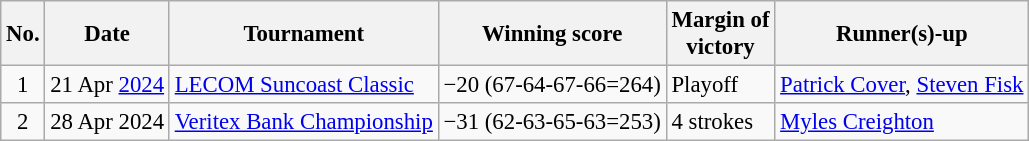<table class="wikitable" style="font-size:95%;">
<tr>
<th>No.</th>
<th>Date</th>
<th>Tournament</th>
<th>Winning score</th>
<th>Margin of<br>victory</th>
<th>Runner(s)-up</th>
</tr>
<tr>
<td align=center>1</td>
<td align=right>21 Apr <a href='#'>2024</a></td>
<td><a href='#'>LECOM Suncoast Classic</a></td>
<td>−20 (67-64-67-66=264)</td>
<td>Playoff</td>
<td> <a href='#'>Patrick Cover</a>,  <a href='#'>Steven Fisk</a></td>
</tr>
<tr>
<td align=center>2</td>
<td align=right>28 Apr 2024</td>
<td><a href='#'>Veritex Bank Championship</a></td>
<td>−31 (62-63-65-63=253)</td>
<td>4 strokes</td>
<td> <a href='#'>Myles Creighton</a></td>
</tr>
</table>
